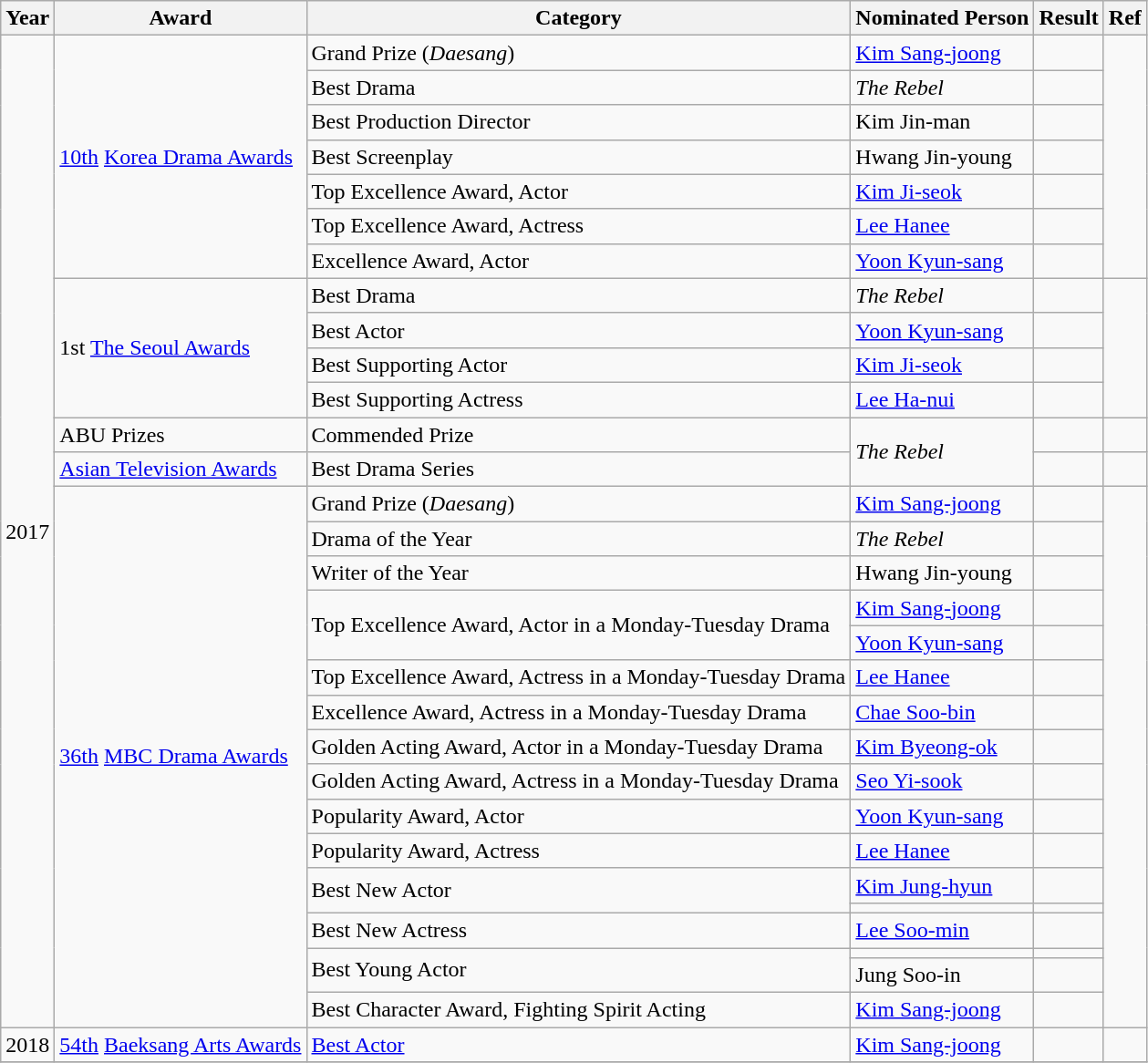<table class="wikitable sortable">
<tr>
<th>Year</th>
<th>Award</th>
<th>Category</th>
<th>Nominated Person</th>
<th>Result</th>
<th>Ref</th>
</tr>
<tr>
<td rowspan=30>2017</td>
<td rowspan=7><a href='#'>10th</a> <a href='#'>Korea Drama Awards</a></td>
<td>Grand Prize (<em>Daesang</em>)</td>
<td><a href='#'>Kim Sang-joong</a></td>
<td></td>
<td rowspan=7></td>
</tr>
<tr>
<td>Best Drama</td>
<td><em>The Rebel</em></td>
<td></td>
</tr>
<tr>
<td>Best Production Director</td>
<td>Kim Jin-man</td>
<td></td>
</tr>
<tr>
<td>Best Screenplay</td>
<td>Hwang Jin-young</td>
<td></td>
</tr>
<tr>
<td>Top Excellence Award, Actor</td>
<td><a href='#'>Kim Ji-seok</a></td>
<td></td>
</tr>
<tr>
<td>Top Excellence Award, Actress</td>
<td><a href='#'>Lee Hanee</a></td>
<td></td>
</tr>
<tr>
<td>Excellence Award, Actor</td>
<td><a href='#'>Yoon Kyun-sang</a></td>
<td></td>
</tr>
<tr>
<td rowspan=4>1st <a href='#'>The Seoul Awards</a></td>
<td>Best Drama</td>
<td><em>The Rebel</em></td>
<td></td>
<td rowspan=4></td>
</tr>
<tr>
<td>Best Actor</td>
<td><a href='#'>Yoon Kyun-sang</a></td>
<td></td>
</tr>
<tr>
<td>Best Supporting Actor</td>
<td><a href='#'>Kim Ji-seok</a></td>
<td></td>
</tr>
<tr>
<td>Best Supporting Actress</td>
<td><a href='#'>Lee Ha-nui</a></td>
<td></td>
</tr>
<tr>
<td>ABU Prizes</td>
<td>Commended Prize</td>
<td rowspan=2><em>The Rebel</em></td>
<td></td>
<td></td>
</tr>
<tr>
<td><a href='#'>Asian Television Awards</a></td>
<td>Best Drama Series</td>
<td></td>
<td></td>
</tr>
<tr>
<td rowspan=17><a href='#'>36th</a> <a href='#'>MBC Drama Awards</a></td>
<td>Grand Prize (<em>Daesang</em>)</td>
<td><a href='#'>Kim Sang-joong</a></td>
<td></td>
<td rowspan=17></td>
</tr>
<tr>
<td>Drama of the Year</td>
<td><em>The Rebel</em></td>
<td></td>
</tr>
<tr>
<td>Writer of the Year</td>
<td>Hwang Jin-young</td>
<td></td>
</tr>
<tr>
<td rowspan=2>Top Excellence Award, Actor in a Monday-Tuesday Drama</td>
<td><a href='#'>Kim Sang-joong</a></td>
<td></td>
</tr>
<tr>
<td><a href='#'>Yoon Kyun-sang</a></td>
<td></td>
</tr>
<tr>
<td>Top Excellence Award, Actress in a Monday-Tuesday Drama</td>
<td><a href='#'>Lee Hanee</a></td>
<td></td>
</tr>
<tr>
<td>Excellence Award, Actress in a Monday-Tuesday Drama</td>
<td><a href='#'>Chae Soo-bin</a></td>
<td></td>
</tr>
<tr>
<td>Golden Acting Award, Actor in a Monday-Tuesday Drama</td>
<td><a href='#'>Kim Byeong-ok</a></td>
<td></td>
</tr>
<tr>
<td>Golden Acting Award, Actress in a Monday-Tuesday Drama</td>
<td><a href='#'>Seo Yi-sook</a></td>
<td></td>
</tr>
<tr>
<td>Popularity Award, Actor</td>
<td><a href='#'>Yoon Kyun-sang</a></td>
<td></td>
</tr>
<tr>
<td>Popularity Award, Actress</td>
<td><a href='#'>Lee Hanee</a></td>
<td></td>
</tr>
<tr>
<td rowspan=2>Best New Actor</td>
<td><a href='#'>Kim Jung-hyun</a></td>
<td></td>
</tr>
<tr>
<td></td>
<td></td>
</tr>
<tr>
<td>Best New Actress</td>
<td><a href='#'>Lee Soo-min</a></td>
<td></td>
</tr>
<tr>
<td rowspan=2>Best Young Actor</td>
<td></td>
<td></td>
</tr>
<tr>
<td>Jung Soo-in</td>
<td></td>
</tr>
<tr>
<td>Best Character Award, Fighting Spirit Acting</td>
<td><a href='#'>Kim Sang-joong</a></td>
<td></td>
</tr>
<tr>
<td>2018</td>
<td><a href='#'>54th</a> <a href='#'>Baeksang Arts Awards</a></td>
<td><a href='#'>Best Actor</a></td>
<td><a href='#'>Kim Sang-joong</a></td>
<td></td>
<td></td>
</tr>
<tr>
</tr>
</table>
